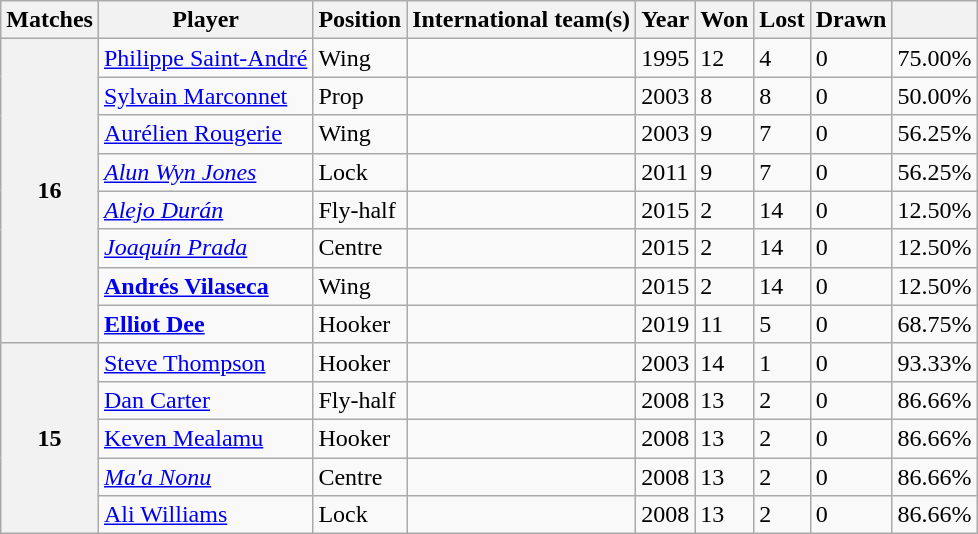<table class="wikitable sortable">
<tr align="left">
<th>Matches</th>
<th>Player</th>
<th>Position</th>
<th>International team(s)</th>
<th>Year</th>
<th>Won</th>
<th>Lost</th>
<th>Drawn</th>
<th></th>
</tr>
<tr>
<th rowspan=8>16</th>
<td><a href='#'>Philippe Saint-André</a></td>
<td>Wing</td>
<td></td>
<td>1995</td>
<td>12</td>
<td>4</td>
<td>0</td>
<td>75.00%</td>
</tr>
<tr>
<td><a href='#'>Sylvain Marconnet</a></td>
<td>Prop</td>
<td></td>
<td>2003</td>
<td>8</td>
<td>8</td>
<td>0</td>
<td>50.00%</td>
</tr>
<tr>
<td><a href='#'>Aurélien Rougerie</a></td>
<td>Wing</td>
<td></td>
<td>2003</td>
<td>9</td>
<td>7</td>
<td>0</td>
<td>56.25%</td>
</tr>
<tr>
<td><em><a href='#'>Alun Wyn Jones</a></em></td>
<td>Lock</td>
<td></td>
<td>2011</td>
<td>9</td>
<td>7</td>
<td>0</td>
<td>56.25%</td>
</tr>
<tr>
<td><em><a href='#'>Alejo Durán</a></em></td>
<td>Fly-half</td>
<td></td>
<td>2015</td>
<td>2</td>
<td>14</td>
<td>0</td>
<td>12.50%</td>
</tr>
<tr>
<td><em><a href='#'>Joaquín Prada</a></em></td>
<td>Centre</td>
<td></td>
<td>2015</td>
<td>2</td>
<td>14</td>
<td>0</td>
<td>12.50%</td>
</tr>
<tr>
<td><strong><a href='#'>Andrés Vilaseca</a></strong></td>
<td>Wing</td>
<td></td>
<td>2015</td>
<td>2</td>
<td>14</td>
<td>0</td>
<td>12.50%</td>
</tr>
<tr>
<td><strong><a href='#'>Elliot Dee</a></strong></td>
<td>Hooker</td>
<td></td>
<td>2019</td>
<td>11</td>
<td>5</td>
<td>0</td>
<td>68.75%</td>
</tr>
<tr>
<th rowspan=5>15</th>
<td><a href='#'>Steve Thompson</a></td>
<td>Hooker</td>
<td></td>
<td>2003</td>
<td>14</td>
<td>1</td>
<td>0</td>
<td>93.33%</td>
</tr>
<tr>
<td><a href='#'>Dan Carter</a></td>
<td>Fly-half</td>
<td></td>
<td>2008</td>
<td>13</td>
<td>2</td>
<td>0</td>
<td>86.66%</td>
</tr>
<tr>
<td><a href='#'>Keven Mealamu</a></td>
<td>Hooker</td>
<td></td>
<td>2008</td>
<td>13</td>
<td>2</td>
<td>0</td>
<td>86.66%</td>
</tr>
<tr>
<td><em><a href='#'>Ma'a Nonu</a></em></td>
<td>Centre</td>
<td></td>
<td>2008</td>
<td>13</td>
<td>2</td>
<td>0</td>
<td>86.66%</td>
</tr>
<tr>
<td><a href='#'>Ali Williams</a></td>
<td>Lock</td>
<td></td>
<td>2008</td>
<td>13</td>
<td>2</td>
<td>0</td>
<td>86.66%</td>
</tr>
</table>
